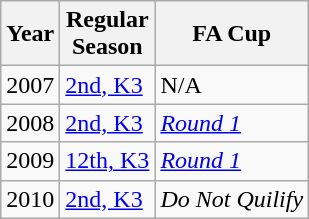<table class="wikitable">
<tr>
<th>Year</th>
<th>Regular<br>Season</th>
<th>FA Cup</th>
</tr>
<tr>
<td>2007</td>
<td><a href='#'>2nd, K3</a></td>
<td>N/A</td>
</tr>
<tr>
<td>2008</td>
<td><a href='#'>2nd, K3</a></td>
<td><a href='#'><em>Round 1</em></a></td>
</tr>
<tr>
<td>2009</td>
<td><a href='#'>12th, K3</a></td>
<td><a href='#'><em>Round 1</em></a></td>
</tr>
<tr>
<td>2010</td>
<td><a href='#'>2nd, K3</a></td>
<td><em>Do Not Quilify</em></td>
</tr>
</table>
